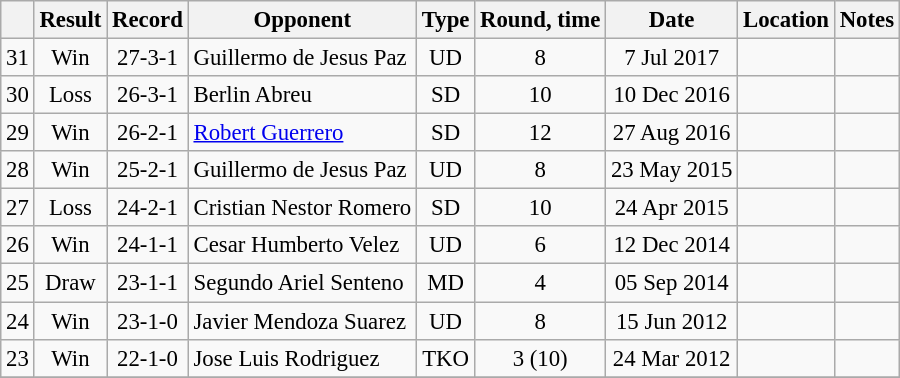<table class="wikitable" style="text-align:center; font-size:95%">
<tr>
<th></th>
<th>Result</th>
<th>Record</th>
<th>Opponent</th>
<th>Type</th>
<th>Round, time</th>
<th>Date</th>
<th>Location</th>
<th>Notes</th>
</tr>
<tr>
<td>31</td>
<td>Win</td>
<td>27-3-1</td>
<td align=left> Guillermo de Jesus Paz</td>
<td>UD</td>
<td>8</td>
<td>7 Jul 2017</td>
<td align=left></td>
<td align=left></td>
</tr>
<tr>
<td>30</td>
<td>Loss</td>
<td>26-3-1</td>
<td align=left> Berlin Abreu</td>
<td>SD</td>
<td>10</td>
<td>10 Dec 2016</td>
<td align=left></td>
<td align=left></td>
</tr>
<tr>
<td>29</td>
<td>Win</td>
<td>26-2-1</td>
<td align=left> <a href='#'>Robert Guerrero</a></td>
<td>SD</td>
<td>12</td>
<td>27 Aug 2016</td>
<td align=left></td>
<td align=left></td>
</tr>
<tr>
<td>28</td>
<td>Win</td>
<td>25-2-1</td>
<td align=left> Guillermo de Jesus Paz</td>
<td>UD</td>
<td>8</td>
<td>23 May 2015</td>
<td align=left></td>
<td align=left></td>
</tr>
<tr>
<td>27</td>
<td>Loss</td>
<td>24-2-1</td>
<td align=left> Cristian Nestor Romero</td>
<td>SD</td>
<td>10</td>
<td>24 Apr 2015</td>
<td align=left></td>
<td align=left></td>
</tr>
<tr>
<td>26</td>
<td>Win</td>
<td>24-1-1</td>
<td align=left> Cesar Humberto Velez</td>
<td>UD</td>
<td>6</td>
<td>12 Dec 2014</td>
<td align=left></td>
<td align=left></td>
</tr>
<tr>
<td>25</td>
<td>Draw</td>
<td>23-1-1</td>
<td align=left> Segundo Ariel Senteno</td>
<td>MD</td>
<td>4</td>
<td>05 Sep 2014</td>
<td align=left></td>
<td align=left></td>
</tr>
<tr>
<td>24</td>
<td>Win</td>
<td>23-1-0</td>
<td align=left> Javier Mendoza Suarez</td>
<td>UD</td>
<td>8</td>
<td>15 Jun 2012</td>
<td align=left></td>
<td align=left></td>
</tr>
<tr>
<td>23</td>
<td>Win</td>
<td>22-1-0</td>
<td align=left> Jose Luis Rodriguez</td>
<td>TKO</td>
<td>3 (10)</td>
<td>24 Mar 2012</td>
<td align=left></td>
<td align=left></td>
</tr>
<tr>
</tr>
</table>
